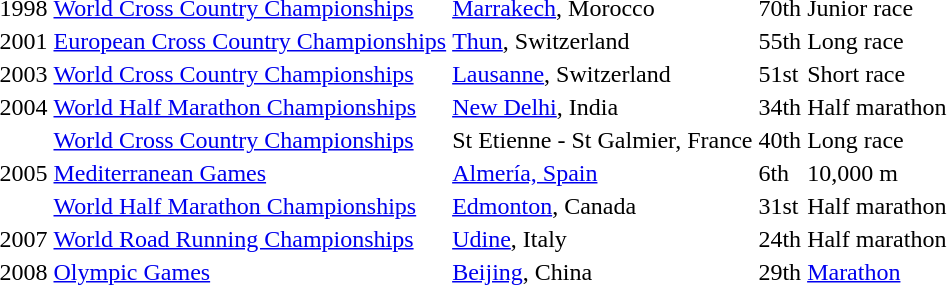<table>
<tr>
<td>1998</td>
<td><a href='#'>World Cross Country Championships</a></td>
<td><a href='#'>Marrakech</a>, Morocco</td>
<td>70th</td>
<td>Junior race</td>
</tr>
<tr>
<td>2001</td>
<td><a href='#'>European Cross Country Championships</a></td>
<td><a href='#'>Thun</a>, Switzerland</td>
<td>55th</td>
<td>Long race</td>
</tr>
<tr>
<td>2003</td>
<td><a href='#'>World Cross Country Championships</a></td>
<td><a href='#'>Lausanne</a>, Switzerland</td>
<td>51st</td>
<td>Short race</td>
</tr>
<tr>
<td>2004</td>
<td><a href='#'>World Half Marathon Championships</a></td>
<td><a href='#'>New Delhi</a>, India</td>
<td>34th</td>
<td>Half marathon</td>
</tr>
<tr>
<td rowspan=3>2005</td>
<td><a href='#'>World Cross Country Championships</a></td>
<td>St Etienne - St Galmier, France</td>
<td>40th</td>
<td>Long race</td>
</tr>
<tr>
<td><a href='#'>Mediterranean Games</a></td>
<td><a href='#'>Almería, Spain</a></td>
<td>6th</td>
<td>10,000 m</td>
</tr>
<tr>
<td><a href='#'>World Half Marathon Championships</a></td>
<td><a href='#'>Edmonton</a>, Canada</td>
<td>31st</td>
<td>Half marathon</td>
</tr>
<tr>
<td>2007</td>
<td><a href='#'>World Road Running Championships</a></td>
<td><a href='#'>Udine</a>, Italy</td>
<td>24th</td>
<td>Half marathon</td>
</tr>
<tr>
<td>2008</td>
<td><a href='#'>Olympic Games</a></td>
<td><a href='#'>Beijing</a>, China</td>
<td>29th</td>
<td><a href='#'>Marathon</a></td>
</tr>
</table>
